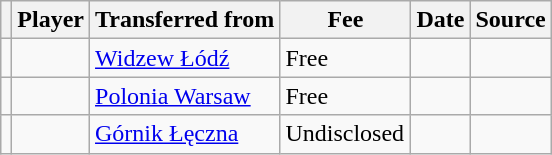<table class="wikitable plainrowheaders sortable">
<tr>
<th></th>
<th scope="col">Player</th>
<th>Transferred from</th>
<th style="width: 80px;">Fee</th>
<th scope="col">Date</th>
<th scope="col">Source</th>
</tr>
<tr>
<td align="center"></td>
<td> </td>
<td> <a href='#'>Widzew Łódź</a></td>
<td>Free</td>
<td></td>
<td></td>
</tr>
<tr>
<td align="center"></td>
<td> </td>
<td> <a href='#'>Polonia Warsaw</a></td>
<td>Free</td>
<td></td>
<td></td>
</tr>
<tr>
<td align="center"></td>
<td> </td>
<td> <a href='#'>Górnik Łęczna</a></td>
<td>Undisclosed</td>
<td></td>
<td></td>
</tr>
</table>
